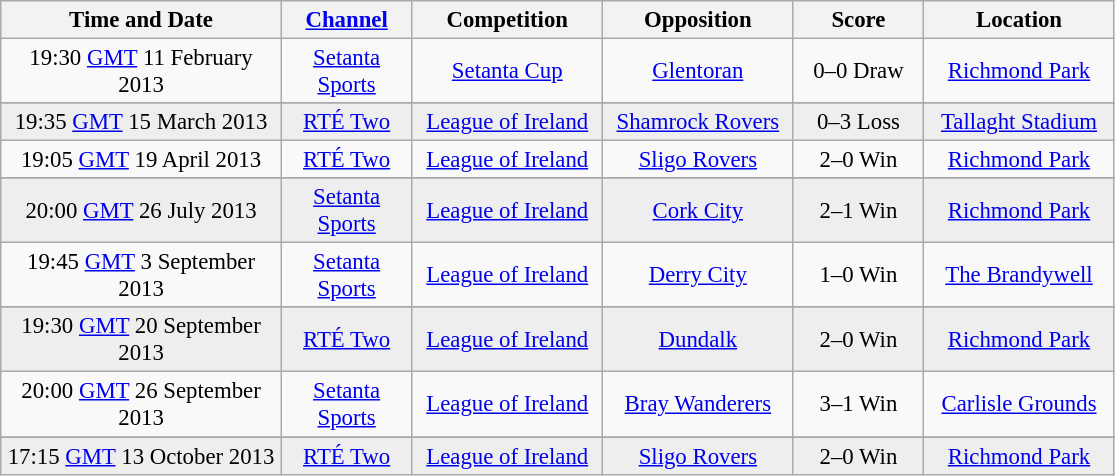<table class="wikitable" style="font-size: 95%; text-align: center;">
<tr>
<th width=180>Time and Date</th>
<th width=80><a href='#'>Channel</a></th>
<th width=120>Competition</th>
<th width=120>Opposition</th>
<th width=80>Score</th>
<th width=120>Location</th>
</tr>
<tr>
<td>19:30 <a href='#'>GMT</a> 11 February 2013</td>
<td><a href='#'>Setanta Sports</a></td>
<td><a href='#'>Setanta Cup</a></td>
<td><a href='#'>Glentoran</a></td>
<td>0–0 Draw</td>
<td><a href='#'>Richmond Park</a></td>
</tr>
<tr>
</tr>
<tr bgcolor=#EEEEEE>
<td>19:35 <a href='#'>GMT</a> 15 March 2013</td>
<td><a href='#'>RTÉ Two</a></td>
<td><a href='#'>League of Ireland</a></td>
<td><a href='#'>Shamrock Rovers</a></td>
<td>0–3 Loss</td>
<td><a href='#'>Tallaght Stadium</a></td>
</tr>
<tr>
<td>19:05 <a href='#'>GMT</a> 19 April 2013</td>
<td><a href='#'>RTÉ Two</a></td>
<td><a href='#'>League of Ireland</a></td>
<td><a href='#'>Sligo Rovers</a></td>
<td>2–0 Win</td>
<td><a href='#'>Richmond Park</a></td>
</tr>
<tr>
</tr>
<tr bgcolor=#EEEEEE>
<td>20:00 <a href='#'>GMT</a> 26 July 2013</td>
<td><a href='#'>Setanta Sports</a></td>
<td><a href='#'>League of Ireland</a></td>
<td><a href='#'>Cork City</a></td>
<td>2–1 Win</td>
<td><a href='#'>Richmond Park</a></td>
</tr>
<tr>
<td>19:45 <a href='#'>GMT</a> 3 September 2013</td>
<td><a href='#'>Setanta Sports</a></td>
<td><a href='#'>League of Ireland</a></td>
<td><a href='#'>Derry City</a></td>
<td>1–0 Win</td>
<td><a href='#'>The Brandywell</a></td>
</tr>
<tr>
</tr>
<tr bgcolor=#EEEEEE>
<td>19:30 <a href='#'>GMT</a> 20 September 2013</td>
<td><a href='#'>RTÉ Two</a></td>
<td><a href='#'>League of Ireland</a></td>
<td><a href='#'>Dundalk</a></td>
<td>2–0 Win</td>
<td><a href='#'>Richmond Park</a></td>
</tr>
<tr>
<td>20:00 <a href='#'>GMT</a> 26 September 2013</td>
<td><a href='#'>Setanta Sports</a></td>
<td><a href='#'>League of Ireland</a></td>
<td><a href='#'>Bray Wanderers</a></td>
<td>3–1 Win</td>
<td><a href='#'>Carlisle Grounds</a></td>
</tr>
<tr>
</tr>
<tr bgcolor=#EEEEEE>
<td>17:15 <a href='#'>GMT</a> 13 October 2013</td>
<td><a href='#'>RTÉ Two</a></td>
<td><a href='#'>League of Ireland</a></td>
<td><a href='#'>Sligo Rovers</a></td>
<td>2–0 Win</td>
<td><a href='#'>Richmond Park</a></td>
</tr>
</table>
